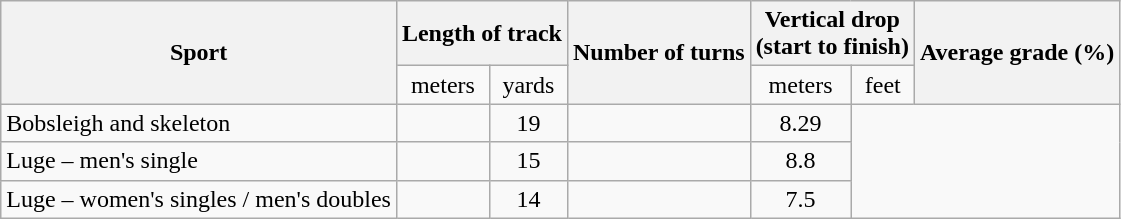<table class="wikitable">
<tr>
<th align ="center" rowspan="2">Sport</th>
<th align ="center" colspan="2">Length of track</th>
<th align ="center" rowspan="2">Number of turns</th>
<th align ="center" colspan="2">Vertical drop<br>(start to finish)</th>
<th align ="center" rowspan="2">Average grade (%)</th>
</tr>
<tr>
<td align ="center">meters</td>
<td align ="center">yards</td>
<td align ="center">meters</td>
<td align ="center">feet</td>
</tr>
<tr>
<td>Bobsleigh and skeleton</td>
<td></td>
<td align ="center">19</td>
<td></td>
<td align ="center">8.29</td>
</tr>
<tr>
<td>Luge – men's single</td>
<td></td>
<td align ="center">15</td>
<td></td>
<td align ="center">8.8</td>
</tr>
<tr>
<td>Luge – women's singles / men's doubles</td>
<td></td>
<td align ="center">14</td>
<td></td>
<td align ="center">7.5</td>
</tr>
</table>
